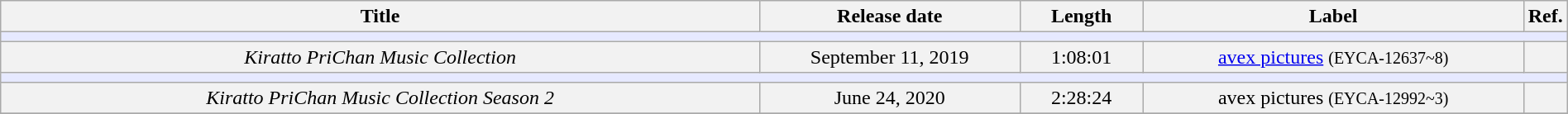<table class="wikitable" style="width:100%;">
<tr style="text-align: center;">
<th colspan="2" style="width:50%;">Title</th>
<th style="width:17%;">Release date</th>
<th style="width:8%;">Length</th>
<th style="width:53%;">Label</th>
<th style="width:2%;">Ref.</th>
</tr>
<tr>
<td colspan="6" style="background:#e6e9ff;"></td>
</tr>
<tr style="background:#f2f2f2; text-align:center;">
<td colspan="2"><em>Kiratto PriChan Music Collection</em></td>
<td>September 11, 2019</td>
<td>1:08:01</td>
<td><a href='#'>avex pictures</a> <small>(EYCA-12637~8)</small></td>
<td></td>
</tr>
<tr>
<td colspan="6" style="background:#e6e9ff;"></td>
</tr>
<tr style="background:#f2f2f2; text-align:center;">
<td colspan="2"><em>Kiratto PriChan Music Collection Season 2</em></td>
<td>June 24, 2020</td>
<td>2:28:24</td>
<td>avex pictures <small>(EYCA-12992~3)</small></td>
<td></td>
</tr>
<tr>
</tr>
</table>
